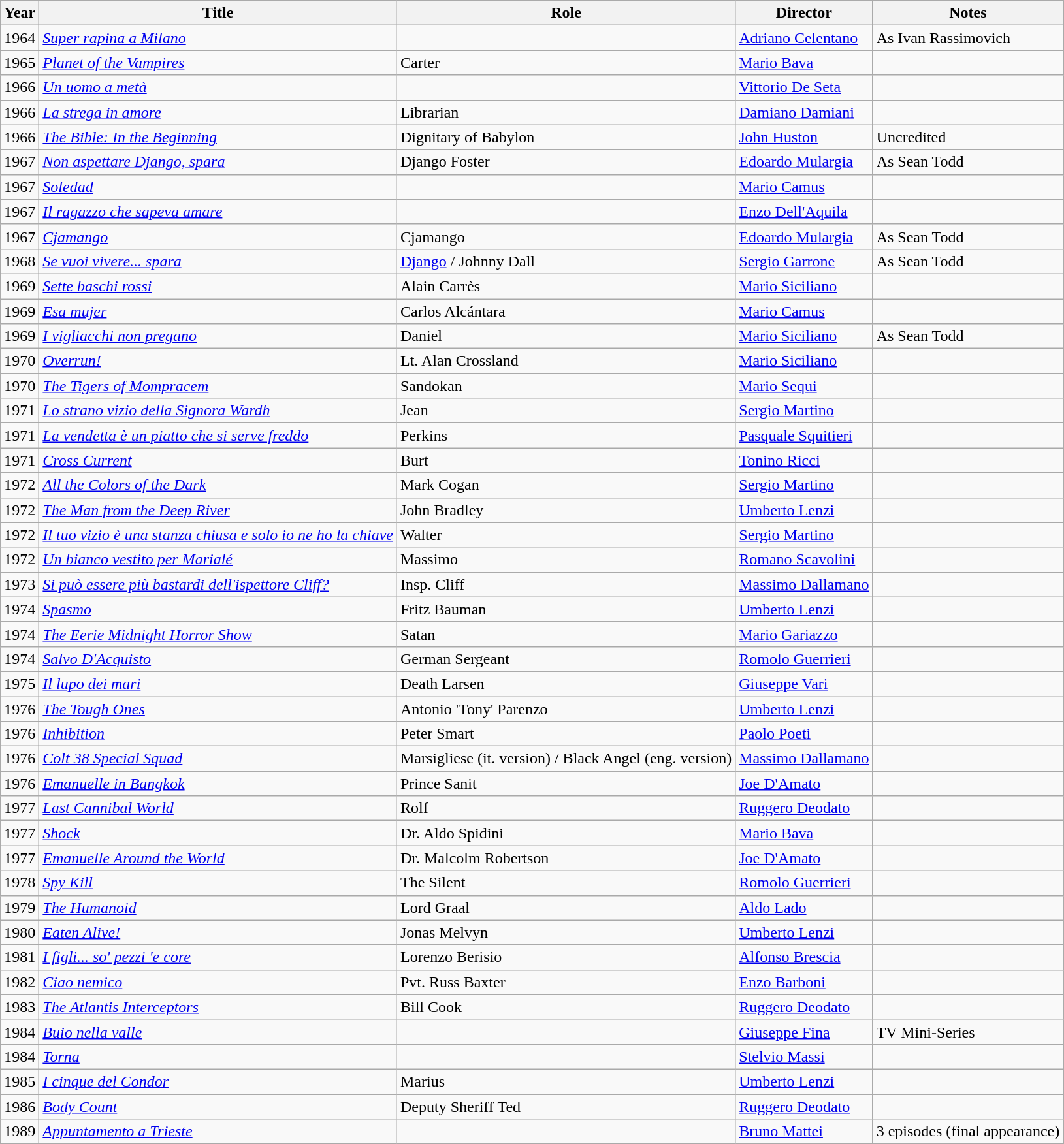<table class="wikitable sortable">
<tr>
<th>Year</th>
<th>Title</th>
<th>Role</th>
<th>Director</th>
<th class="unsortable">Notes</th>
</tr>
<tr>
<td>1964</td>
<td><em><a href='#'>Super rapina a Milano</a></em></td>
<td></td>
<td><a href='#'>Adriano Celentano</a></td>
<td>As Ivan Rassimovich</td>
</tr>
<tr>
<td>1965</td>
<td><em><a href='#'>Planet of the Vampires</a></em></td>
<td>Carter</td>
<td><a href='#'>Mario Bava</a></td>
<td></td>
</tr>
<tr>
<td>1966</td>
<td><em><a href='#'>Un uomo a metà</a></em></td>
<td></td>
<td><a href='#'>Vittorio De Seta</a></td>
<td></td>
</tr>
<tr>
<td>1966</td>
<td><em><a href='#'>La strega in amore</a></em></td>
<td>Librarian</td>
<td><a href='#'>Damiano Damiani</a></td>
<td></td>
</tr>
<tr>
<td>1966</td>
<td><em><a href='#'>The Bible: In the Beginning</a></em></td>
<td>Dignitary of Babylon</td>
<td><a href='#'>John Huston</a></td>
<td>Uncredited</td>
</tr>
<tr>
<td>1967</td>
<td><em><a href='#'>Non aspettare Django, spara</a></em></td>
<td>Django Foster</td>
<td><a href='#'>Edoardo Mulargia</a></td>
<td>As Sean Todd</td>
</tr>
<tr>
<td>1967</td>
<td><em><a href='#'>Soledad</a></em></td>
<td></td>
<td><a href='#'>Mario Camus</a></td>
<td></td>
</tr>
<tr>
<td>1967</td>
<td><em><a href='#'>Il ragazzo che sapeva amare</a></em></td>
<td></td>
<td><a href='#'>Enzo Dell'Aquila</a></td>
<td></td>
</tr>
<tr>
<td>1967</td>
<td><em><a href='#'>Cjamango</a></em></td>
<td>Cjamango</td>
<td><a href='#'>Edoardo Mulargia</a></td>
<td>As Sean Todd</td>
</tr>
<tr>
<td>1968</td>
<td><em><a href='#'>Se vuoi vivere... spara</a></em></td>
<td><a href='#'>Django</a> / Johnny Dall</td>
<td><a href='#'>Sergio Garrone</a></td>
<td>As Sean Todd</td>
</tr>
<tr>
<td>1969</td>
<td><em><a href='#'>Sette baschi rossi</a></em></td>
<td>Alain Carrès</td>
<td><a href='#'>Mario Siciliano</a></td>
<td></td>
</tr>
<tr>
<td>1969</td>
<td><em><a href='#'>Esa mujer</a></em></td>
<td>Carlos Alcántara</td>
<td><a href='#'>Mario Camus</a></td>
<td></td>
</tr>
<tr>
<td>1969</td>
<td><em><a href='#'>I vigliacchi non pregano</a></em></td>
<td>Daniel</td>
<td><a href='#'>Mario Siciliano</a></td>
<td>As Sean Todd</td>
</tr>
<tr>
<td>1970</td>
<td><em><a href='#'>Overrun!</a></em></td>
<td>Lt. Alan Crossland</td>
<td><a href='#'>Mario Siciliano</a></td>
<td></td>
</tr>
<tr>
<td>1970</td>
<td><em><a href='#'>The Tigers of Mompracem</a></em></td>
<td>Sandokan</td>
<td><a href='#'>Mario Sequi</a></td>
<td></td>
</tr>
<tr>
<td>1971</td>
<td><em><a href='#'>Lo strano vizio della Signora Wardh</a></em></td>
<td>Jean</td>
<td><a href='#'>Sergio Martino</a></td>
<td></td>
</tr>
<tr>
<td>1971</td>
<td><em><a href='#'>La vendetta è un piatto che si serve freddo</a></em></td>
<td>Perkins</td>
<td><a href='#'>Pasquale Squitieri</a></td>
<td></td>
</tr>
<tr>
<td>1971</td>
<td><em><a href='#'>Cross Current</a></em></td>
<td>Burt</td>
<td><a href='#'>Tonino Ricci</a></td>
<td></td>
</tr>
<tr>
<td>1972</td>
<td><em><a href='#'>All the Colors of the Dark</a></em></td>
<td>Mark Cogan</td>
<td><a href='#'>Sergio Martino</a></td>
<td></td>
</tr>
<tr>
<td>1972</td>
<td><em><a href='#'>The Man from the Deep River</a></em></td>
<td>John Bradley</td>
<td><a href='#'>Umberto Lenzi</a></td>
<td></td>
</tr>
<tr>
<td>1972</td>
<td><em><a href='#'>Il tuo vizio è una stanza chiusa e solo io ne ho la chiave</a></em></td>
<td>Walter</td>
<td><a href='#'>Sergio Martino</a></td>
<td></td>
</tr>
<tr>
<td>1972</td>
<td><em><a href='#'>Un bianco vestito per Marialé</a></em></td>
<td>Massimo</td>
<td><a href='#'>Romano Scavolini</a></td>
<td></td>
</tr>
<tr>
<td>1973</td>
<td><em><a href='#'>Si può essere più bastardi dell'ispettore Cliff?</a></em></td>
<td>Insp. Cliff</td>
<td><a href='#'>Massimo Dallamano</a></td>
<td></td>
</tr>
<tr>
<td>1974</td>
<td><em><a href='#'>Spasmo</a></em></td>
<td>Fritz Bauman</td>
<td><a href='#'>Umberto Lenzi</a></td>
<td></td>
</tr>
<tr>
<td>1974</td>
<td><em><a href='#'>The Eerie Midnight Horror Show</a></em></td>
<td>Satan</td>
<td><a href='#'>Mario Gariazzo</a></td>
<td></td>
</tr>
<tr>
<td>1974</td>
<td><em><a href='#'>Salvo D'Acquisto</a></em></td>
<td>German Sergeant</td>
<td><a href='#'>Romolo Guerrieri</a></td>
<td></td>
</tr>
<tr>
<td>1975</td>
<td><em><a href='#'>Il lupo dei mari</a></em></td>
<td>Death Larsen</td>
<td><a href='#'>Giuseppe Vari</a></td>
<td></td>
</tr>
<tr>
<td>1976</td>
<td><em><a href='#'>The Tough Ones</a></em></td>
<td>Antonio 'Tony' Parenzo</td>
<td><a href='#'>Umberto Lenzi</a></td>
<td></td>
</tr>
<tr>
<td>1976</td>
<td><em><a href='#'>Inhibition</a></em></td>
<td>Peter Smart</td>
<td><a href='#'>Paolo Poeti</a></td>
<td></td>
</tr>
<tr>
<td>1976</td>
<td><em><a href='#'>Colt 38 Special Squad</a></em></td>
<td>Marsigliese (it. version) / Black Angel (eng. version)</td>
<td><a href='#'>Massimo Dallamano</a></td>
<td></td>
</tr>
<tr>
<td>1976</td>
<td><em><a href='#'>Emanuelle in Bangkok</a></em></td>
<td>Prince Sanit</td>
<td><a href='#'>Joe D'Amato</a></td>
<td></td>
</tr>
<tr>
<td>1977</td>
<td><em><a href='#'>Last Cannibal World</a></em></td>
<td>Rolf</td>
<td><a href='#'>Ruggero Deodato</a></td>
<td></td>
</tr>
<tr>
<td>1977</td>
<td><em><a href='#'>Shock</a></em></td>
<td>Dr. Aldo Spidini</td>
<td><a href='#'>Mario Bava</a></td>
<td></td>
</tr>
<tr>
<td>1977</td>
<td><em><a href='#'>Emanuelle Around the World</a></em></td>
<td>Dr. Malcolm Robertson</td>
<td><a href='#'>Joe D'Amato</a></td>
<td></td>
</tr>
<tr>
<td>1978</td>
<td><em><a href='#'>Spy Kill</a></em></td>
<td>The Silent</td>
<td><a href='#'>Romolo Guerrieri</a></td>
<td></td>
</tr>
<tr>
<td>1979</td>
<td><em><a href='#'>The Humanoid</a></em></td>
<td>Lord Graal</td>
<td><a href='#'>Aldo Lado</a></td>
<td></td>
</tr>
<tr>
<td>1980</td>
<td><em><a href='#'>Eaten Alive!</a></em></td>
<td>Jonas Melvyn</td>
<td><a href='#'>Umberto Lenzi</a></td>
<td></td>
</tr>
<tr>
<td>1981</td>
<td><em><a href='#'>I figli... so' pezzi 'e core</a></em></td>
<td>Lorenzo Berisio</td>
<td><a href='#'>Alfonso Brescia</a></td>
<td></td>
</tr>
<tr>
<td>1982</td>
<td><em><a href='#'>Ciao nemico</a></em></td>
<td>Pvt. Russ Baxter</td>
<td><a href='#'>Enzo Barboni</a></td>
<td></td>
</tr>
<tr>
<td>1983</td>
<td><em><a href='#'>The Atlantis Interceptors</a></em></td>
<td>Bill Cook</td>
<td><a href='#'>Ruggero Deodato</a></td>
<td></td>
</tr>
<tr>
<td>1984</td>
<td><em><a href='#'>Buio nella valle</a></em></td>
<td></td>
<td><a href='#'>Giuseppe Fina</a></td>
<td>TV Mini-Series</td>
</tr>
<tr>
<td>1984</td>
<td><em><a href='#'>Torna</a></em></td>
<td></td>
<td><a href='#'>Stelvio Massi</a></td>
<td></td>
</tr>
<tr>
<td>1985</td>
<td><em><a href='#'>I cinque del Condor</a></em></td>
<td>Marius</td>
<td><a href='#'>Umberto Lenzi</a></td>
<td></td>
</tr>
<tr>
<td>1986</td>
<td><em><a href='#'>Body Count</a></em></td>
<td>Deputy Sheriff Ted</td>
<td><a href='#'>Ruggero Deodato</a></td>
<td></td>
</tr>
<tr>
<td>1989</td>
<td><em><a href='#'>Appuntamento a Trieste</a></em></td>
<td></td>
<td><a href='#'>Bruno Mattei</a></td>
<td>3 episodes (final appearance)</td>
</tr>
</table>
